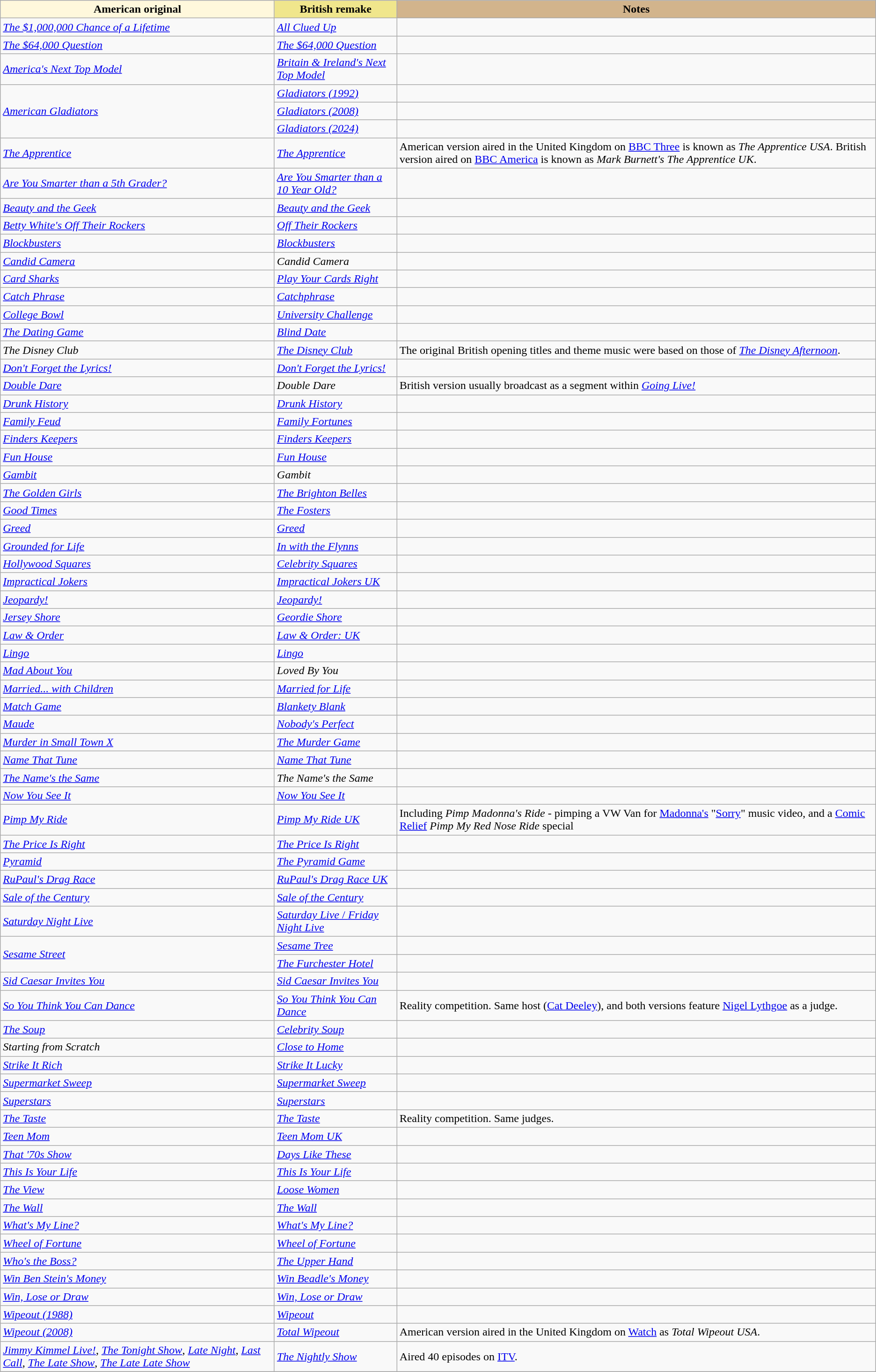<table class="wikitable">
<tr>
<th style="background:cornsilk;">American original</th>
<th style="background:khaki;">British remake</th>
<th style="background:tan;">Notes</th>
</tr>
<tr>
<td><em><a href='#'>The $1,000,000 Chance of a Lifetime</a></em></td>
<td><em><a href='#'>All Clued Up</a></em></td>
<td></td>
</tr>
<tr>
<td><em><a href='#'>The $64,000 Question</a></em></td>
<td><em><a href='#'>The $64,000 Question</a></em></td>
<td></td>
</tr>
<tr>
<td><em><a href='#'>America's Next Top Model</a></em></td>
<td><em><a href='#'>Britain & Ireland's Next Top Model</a></em></td>
<td></td>
</tr>
<tr>
<td rowspan="3"><em><a href='#'>American Gladiators</a></em></td>
<td><em><a href='#'>Gladiators (1992)</a></em></td>
<td></td>
</tr>
<tr>
<td><em><a href='#'>Gladiators (2008)</a></em></td>
<td></td>
</tr>
<tr>
<td><em><a href='#'>Gladiators (2024)</a></em></td>
<td></td>
</tr>
<tr>
<td><em><a href='#'>The Apprentice</a></em></td>
<td><em><a href='#'>The Apprentice</a></em></td>
<td>American version aired in the United Kingdom on <a href='#'>BBC Three</a> is known as <em>The Apprentice USA</em>.  British version aired on <a href='#'>BBC America</a> is known as <em>Mark Burnett's The Apprentice UK</em>.</td>
</tr>
<tr>
<td><em><a href='#'>Are You Smarter than a 5th Grader?</a></em></td>
<td><em><a href='#'>Are You Smarter than a 10 Year Old?</a></em></td>
<td></td>
</tr>
<tr>
<td><em><a href='#'>Beauty and the Geek</a></em></td>
<td><em><a href='#'>Beauty and the Geek</a></em></td>
<td></td>
</tr>
<tr>
<td><em><a href='#'>Betty White's Off Their Rockers</a></em></td>
<td><em><a href='#'>Off Their Rockers</a></em></td>
<td></td>
</tr>
<tr>
<td><em><a href='#'>Blockbusters</a></em></td>
<td><em><a href='#'>Blockbusters</a></em></td>
<td></td>
</tr>
<tr>
<td><em><a href='#'>Candid Camera</a></em></td>
<td><em>Candid Camera</em></td>
<td></td>
</tr>
<tr>
<td><em><a href='#'>Card Sharks</a></em></td>
<td><em><a href='#'>Play Your Cards Right</a></em></td>
<td></td>
</tr>
<tr>
<td><em><a href='#'>Catch Phrase</a></em></td>
<td><em><a href='#'>Catchphrase</a></em></td>
<td></td>
</tr>
<tr>
<td><em><a href='#'>College Bowl</a></em></td>
<td><em><a href='#'>University Challenge</a></em></td>
<td></td>
</tr>
<tr>
<td><em><a href='#'>The Dating Game</a></em></td>
<td><em><a href='#'>Blind Date</a></em></td>
<td></td>
</tr>
<tr>
<td><em>The Disney Club</em></td>
<td><em><a href='#'>The Disney Club</a></em></td>
<td>The original British opening titles and theme music were based on those of <em><a href='#'>The Disney Afternoon</a></em>.</td>
</tr>
<tr>
<td><em><a href='#'>Don't Forget the Lyrics!</a></em></td>
<td><em><a href='#'>Don't Forget the Lyrics!</a></em></td>
<td></td>
</tr>
<tr>
<td><em><a href='#'>Double Dare</a></em></td>
<td><em>Double Dare</em></td>
<td>British version usually broadcast as a segment within <em><a href='#'>Going Live!</a></em></td>
</tr>
<tr>
<td><em><a href='#'>Drunk History</a></em></td>
<td><em><a href='#'>Drunk History</a></em></td>
<td></td>
</tr>
<tr>
<td><em><a href='#'>Family Feud</a></em></td>
<td><em><a href='#'>Family Fortunes</a></em></td>
<td></td>
</tr>
<tr>
<td><em><a href='#'>Finders Keepers</a></em></td>
<td><em><a href='#'>Finders Keepers</a></em></td>
<td></td>
</tr>
<tr>
<td><em><a href='#'>Fun House</a></em></td>
<td><em><a href='#'>Fun House</a></em></td>
<td></td>
</tr>
<tr>
<td><em><a href='#'>Gambit</a></em></td>
<td><em>Gambit</em></td>
<td></td>
</tr>
<tr>
<td><em><a href='#'>The Golden Girls</a></em></td>
<td><em><a href='#'>The Brighton Belles</a></em></td>
<td></td>
</tr>
<tr>
<td><em><a href='#'>Good Times</a></em></td>
<td><em><a href='#'>The Fosters</a></em></td>
<td></td>
</tr>
<tr>
<td><em><a href='#'>Greed</a></em></td>
<td><em><a href='#'>Greed</a></em></td>
<td></td>
</tr>
<tr>
<td><em><a href='#'>Grounded for Life</a></em></td>
<td><em><a href='#'>In with the Flynns</a></em></td>
<td></td>
</tr>
<tr>
<td><em><a href='#'>Hollywood Squares</a></em></td>
<td><em><a href='#'>Celebrity Squares</a></em></td>
<td></td>
</tr>
<tr>
<td><em><a href='#'>Impractical Jokers</a></em></td>
<td><em><a href='#'>Impractical Jokers UK</a></em></td>
<td></td>
</tr>
<tr>
<td><em><a href='#'>Jeopardy!</a></em></td>
<td><em><a href='#'>Jeopardy!</a></em></td>
<td></td>
</tr>
<tr>
<td><em><a href='#'>Jersey Shore</a></em></td>
<td><em><a href='#'>Geordie Shore</a></em></td>
<td></td>
</tr>
<tr>
<td><em><a href='#'>Law & Order</a></em></td>
<td><em><a href='#'>Law & Order: UK</a></em></td>
<td></td>
</tr>
<tr>
<td><em><a href='#'>Lingo</a></em></td>
<td><em><a href='#'>Lingo</a></em></td>
<td></td>
</tr>
<tr>
<td><em><a href='#'>Mad About You</a></em></td>
<td><em>Loved By You</em></td>
<td></td>
</tr>
<tr>
<td><em><a href='#'>Married... with Children</a></em></td>
<td><em><a href='#'>Married for Life</a></em></td>
<td></td>
</tr>
<tr>
<td><em><a href='#'>Match Game</a></em></td>
<td><em><a href='#'>Blankety Blank</a></em></td>
<td></td>
</tr>
<tr>
<td><em><a href='#'>Maude</a></em></td>
<td><em><a href='#'>Nobody's Perfect</a></em></td>
<td></td>
</tr>
<tr>
<td><em><a href='#'>Murder in Small Town X</a></em></td>
<td><em><a href='#'>The Murder Game</a></em></td>
<td></td>
</tr>
<tr>
<td><em><a href='#'>Name That Tune</a></em></td>
<td><em><a href='#'>Name That Tune</a></em></td>
<td></td>
</tr>
<tr>
<td><em><a href='#'>The Name's the Same</a></em></td>
<td><em>The Name's the Same</em></td>
<td></td>
</tr>
<tr>
<td><em><a href='#'>Now You See It</a></em></td>
<td><em><a href='#'>Now You See It</a></em></td>
<td></td>
</tr>
<tr>
<td><em><a href='#'>Pimp My Ride</a></em></td>
<td><em><a href='#'>Pimp My Ride UK</a></em></td>
<td>Including <em>Pimp Madonna's Ride</em> - pimping a VW Van for <a href='#'>Madonna's</a> "<a href='#'>Sorry</a>" music video, and a <a href='#'>Comic Relief</a> <em>Pimp My Red Nose Ride</em> special</td>
</tr>
<tr>
<td><em><a href='#'>The Price Is Right</a></em></td>
<td><em><a href='#'>The Price Is Right</a></em></td>
<td></td>
</tr>
<tr>
<td><em><a href='#'>Pyramid</a></em></td>
<td><em><a href='#'>The Pyramid Game</a></em></td>
<td></td>
</tr>
<tr>
<td><em><a href='#'>RuPaul's Drag Race</a></em></td>
<td><em><a href='#'>RuPaul's Drag Race UK</a></em></td>
<td></td>
</tr>
<tr>
<td><em><a href='#'>Sale of the Century</a></em></td>
<td><em><a href='#'>Sale of the Century</a></em></td>
<td></td>
</tr>
<tr>
<td><em><a href='#'>Saturday Night Live</a></em></td>
<td><a href='#'><em>Saturday Live</em> / <em>Friday Night Live</em></a></td>
<td></td>
</tr>
<tr>
<td rowspan="2"><em><a href='#'>Sesame Street</a></em></td>
<td><em><a href='#'>Sesame Tree</a></em></td>
<td></td>
</tr>
<tr>
<td><em><a href='#'>The Furchester Hotel</a></em></td>
<td></td>
</tr>
<tr>
<td><em><a href='#'>Sid Caesar Invites You</a></em></td>
<td><em><a href='#'>Sid Caesar Invites You</a></em></td>
<td></td>
</tr>
<tr>
<td><em><a href='#'>So You Think You Can Dance</a></em></td>
<td><em><a href='#'>So You Think You Can Dance</a></em></td>
<td>Reality competition. Same host (<a href='#'>Cat Deeley</a>), and both versions feature <a href='#'>Nigel Lythgoe</a> as a judge.</td>
</tr>
<tr>
<td><em><a href='#'>The Soup</a></em></td>
<td><em><a href='#'>Celebrity Soup</a></em></td>
<td></td>
</tr>
<tr>
<td><em>Starting from Scratch</em></td>
<td><em><a href='#'>Close to Home</a></em></td>
<td></td>
</tr>
<tr>
<td><em><a href='#'>Strike It Rich</a></em></td>
<td><em><a href='#'>Strike It Lucky</a></em></td>
<td></td>
</tr>
<tr>
<td><em><a href='#'>Supermarket Sweep</a></em></td>
<td><em><a href='#'>Supermarket Sweep</a></em></td>
<td></td>
</tr>
<tr>
<td><em><a href='#'>Superstars</a></em></td>
<td><em><a href='#'>Superstars</a></em></td>
<td></td>
</tr>
<tr>
<td><em><a href='#'>The Taste</a></em></td>
<td><em><a href='#'>The Taste</a></em></td>
<td>Reality competition. Same judges.</td>
</tr>
<tr>
<td><em><a href='#'>Teen Mom</a></em></td>
<td><em><a href='#'>Teen Mom UK</a></em></td>
<td></td>
</tr>
<tr>
<td><em><a href='#'>That '70s Show</a></em></td>
<td><em><a href='#'>Days Like These</a></em></td>
<td></td>
</tr>
<tr>
<td><em><a href='#'>This Is Your Life</a></em></td>
<td><em><a href='#'>This Is Your Life</a></em></td>
<td></td>
</tr>
<tr>
<td><em><a href='#'>The View</a></em></td>
<td><em><a href='#'>Loose Women</a></em></td>
<td></td>
</tr>
<tr>
<td><em><a href='#'>The Wall</a></em></td>
<td><em><a href='#'>The Wall</a></em></td>
<td></td>
</tr>
<tr>
<td><em><a href='#'>What's My Line?</a></em></td>
<td><em><a href='#'>What's My Line?</a></em></td>
<td></td>
</tr>
<tr>
<td><em><a href='#'>Wheel of Fortune</a></em></td>
<td><em><a href='#'>Wheel of Fortune</a></em></td>
<td></td>
</tr>
<tr>
<td><em><a href='#'>Who's the Boss?</a></em></td>
<td><em><a href='#'>The Upper Hand</a></em></td>
<td></td>
</tr>
<tr>
<td><em><a href='#'>Win Ben Stein's Money</a></em></td>
<td><em><a href='#'>Win Beadle's Money</a></em></td>
<td></td>
</tr>
<tr>
<td><em><a href='#'>Win, Lose or Draw</a></em></td>
<td><em><a href='#'>Win, Lose or Draw</a></em></td>
<td></td>
</tr>
<tr>
<td><em><a href='#'>Wipeout (1988)</a></em></td>
<td><em><a href='#'>Wipeout</a></em></td>
<td></td>
</tr>
<tr>
<td><em><a href='#'>Wipeout (2008)</a></em></td>
<td><em><a href='#'>Total Wipeout</a></em></td>
<td>American version aired in the United Kingdom on <a href='#'>Watch</a> as <em>Total Wipeout USA</em>.</td>
</tr>
<tr>
<td><em><a href='#'>Jimmy Kimmel Live!</a></em>, <em><a href='#'>The Tonight Show</a></em>, <em><a href='#'>Late Night</a></em>, <em><a href='#'>Last Call</a></em>, <em><a href='#'>The Late Show</a></em>, <em><a href='#'>The Late Late Show</a></em></td>
<td><em><a href='#'>The Nightly Show</a></em></td>
<td>Aired 40 episodes on <a href='#'>ITV</a>.</td>
</tr>
<tr>
</tr>
</table>
